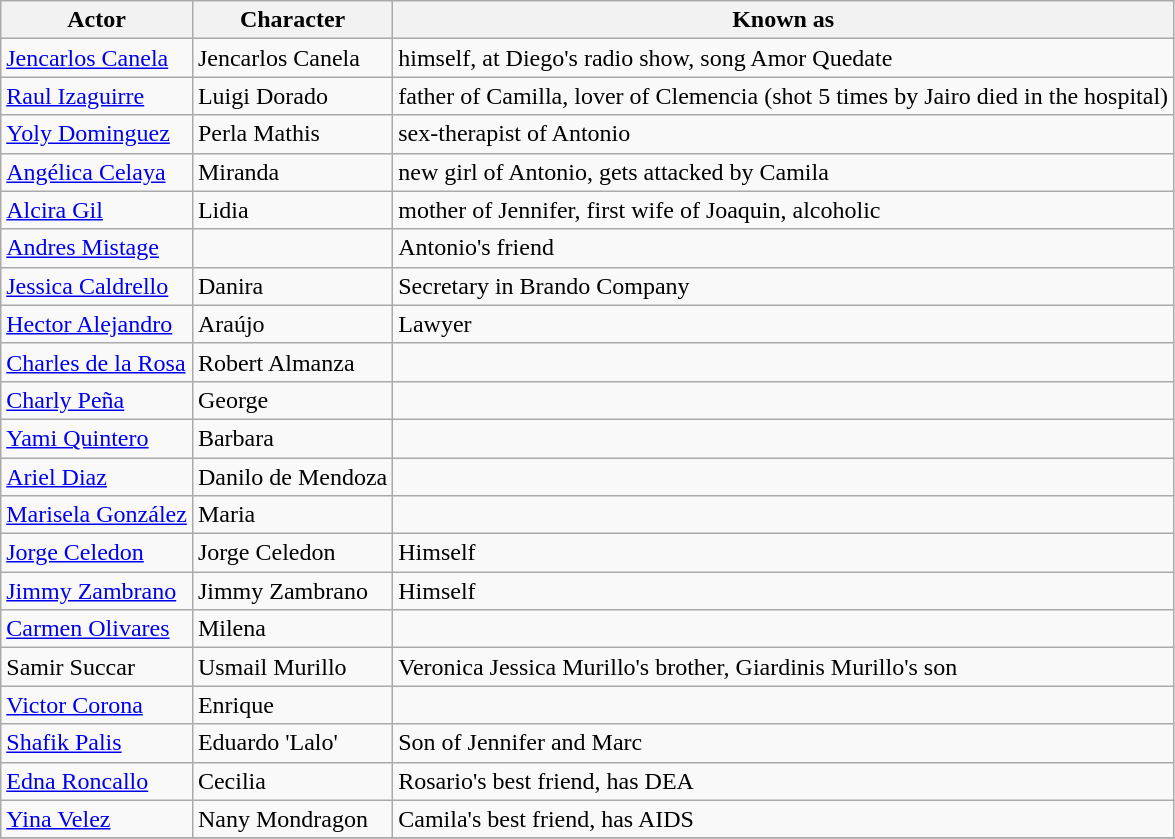<table class="wikitable">
<tr>
<th>Actor</th>
<th>Character</th>
<th>Known as</th>
</tr>
<tr>
<td><a href='#'>Jencarlos Canela</a></td>
<td>Jencarlos Canela</td>
<td>himself, at Diego's radio show, song Amor Quedate</td>
</tr>
<tr>
<td><a href='#'>Raul Izaguirre</a></td>
<td>Luigi Dorado</td>
<td>father of Camilla, lover of Clemencia (shot 5 times by Jairo died in the hospital)</td>
</tr>
<tr>
<td><a href='#'>Yoly Dominguez</a></td>
<td>Perla Mathis</td>
<td>sex-therapist of Antonio</td>
</tr>
<tr>
<td><a href='#'>Angélica Celaya</a></td>
<td>Miranda</td>
<td>new girl of Antonio, gets attacked by Camila</td>
</tr>
<tr>
<td><a href='#'>Alcira Gil</a></td>
<td>Lidia</td>
<td>mother of Jennifer, first wife of Joaquin, alcoholic</td>
</tr>
<tr>
<td><a href='#'>Andres Mistage</a></td>
<td></td>
<td>Antonio's friend</td>
</tr>
<tr>
<td><a href='#'>Jessica Caldrello</a></td>
<td>Danira</td>
<td>Secretary in Brando Company</td>
</tr>
<tr>
<td><a href='#'>Hector Alejandro</a></td>
<td>Araújo</td>
<td>Lawyer</td>
</tr>
<tr>
<td><a href='#'>Charles de la Rosa</a></td>
<td>Robert Almanza</td>
<td></td>
</tr>
<tr>
<td><a href='#'>Charly Peña</a></td>
<td>George</td>
<td></td>
</tr>
<tr>
<td><a href='#'>Yami Quintero</a></td>
<td>Barbara</td>
<td></td>
</tr>
<tr>
<td><a href='#'>Ariel Diaz</a></td>
<td>Danilo de Mendoza</td>
<td></td>
</tr>
<tr>
<td><a href='#'>Marisela González</a></td>
<td>Maria</td>
<td></td>
</tr>
<tr>
<td><a href='#'>Jorge Celedon</a></td>
<td>Jorge Celedon</td>
<td>Himself</td>
</tr>
<tr>
<td><a href='#'>Jimmy Zambrano</a></td>
<td>Jimmy Zambrano</td>
<td>Himself</td>
</tr>
<tr>
<td><a href='#'>Carmen Olivares</a></td>
<td>Milena</td>
<td></td>
</tr>
<tr>
<td>Samir Succar</td>
<td>Usmail Murillo</td>
<td>Veronica Jessica Murillo's brother, Giardinis Murillo's son</td>
</tr>
<tr>
<td><a href='#'>Victor Corona</a></td>
<td>Enrique</td>
<td></td>
</tr>
<tr>
<td><a href='#'>Shafik Palis</a></td>
<td>Eduardo 'Lalo'</td>
<td>Son of Jennifer and Marc</td>
</tr>
<tr>
<td><a href='#'>Edna Roncallo</a></td>
<td>Cecilia</td>
<td>Rosario's best friend, has DEA</td>
</tr>
<tr>
<td><a href='#'>Yina Velez</a></td>
<td>Nany Mondragon</td>
<td>Camila's best friend, has AIDS</td>
</tr>
<tr>
</tr>
</table>
